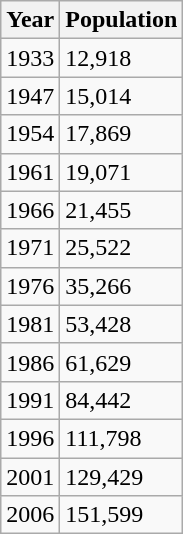<table class="wikitable">
<tr>
<th>Year</th>
<th>Population</th>
</tr>
<tr>
<td>1933</td>
<td>12,918</td>
</tr>
<tr>
<td>1947</td>
<td>15,014</td>
</tr>
<tr>
<td>1954</td>
<td>17,869</td>
</tr>
<tr>
<td>1961</td>
<td>19,071</td>
</tr>
<tr>
<td>1966</td>
<td>21,455</td>
</tr>
<tr>
<td>1971</td>
<td>25,522</td>
</tr>
<tr>
<td>1976</td>
<td>35,266</td>
</tr>
<tr>
<td>1981</td>
<td>53,428</td>
</tr>
<tr>
<td>1986</td>
<td>61,629</td>
</tr>
<tr>
<td>1991</td>
<td>84,442</td>
</tr>
<tr>
<td>1996</td>
<td>111,798</td>
</tr>
<tr>
<td>2001</td>
<td>129,429</td>
</tr>
<tr>
<td>2006</td>
<td>151,599</td>
</tr>
</table>
